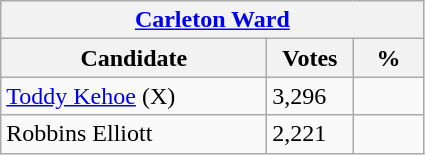<table class="wikitable">
<tr>
<th colspan="3"><a href='#'>Carleton Ward</a></th>
</tr>
<tr>
<th style="width: 170px">Candidate</th>
<th style="width: 50px">Votes</th>
<th style="width: 40px">%</th>
</tr>
<tr>
<td><a href='#'>Toddy Kehoe</a> (X)</td>
<td>3,296</td>
<td></td>
</tr>
<tr>
<td>Robbins Elliott</td>
<td>2,221</td>
<td></td>
</tr>
</table>
